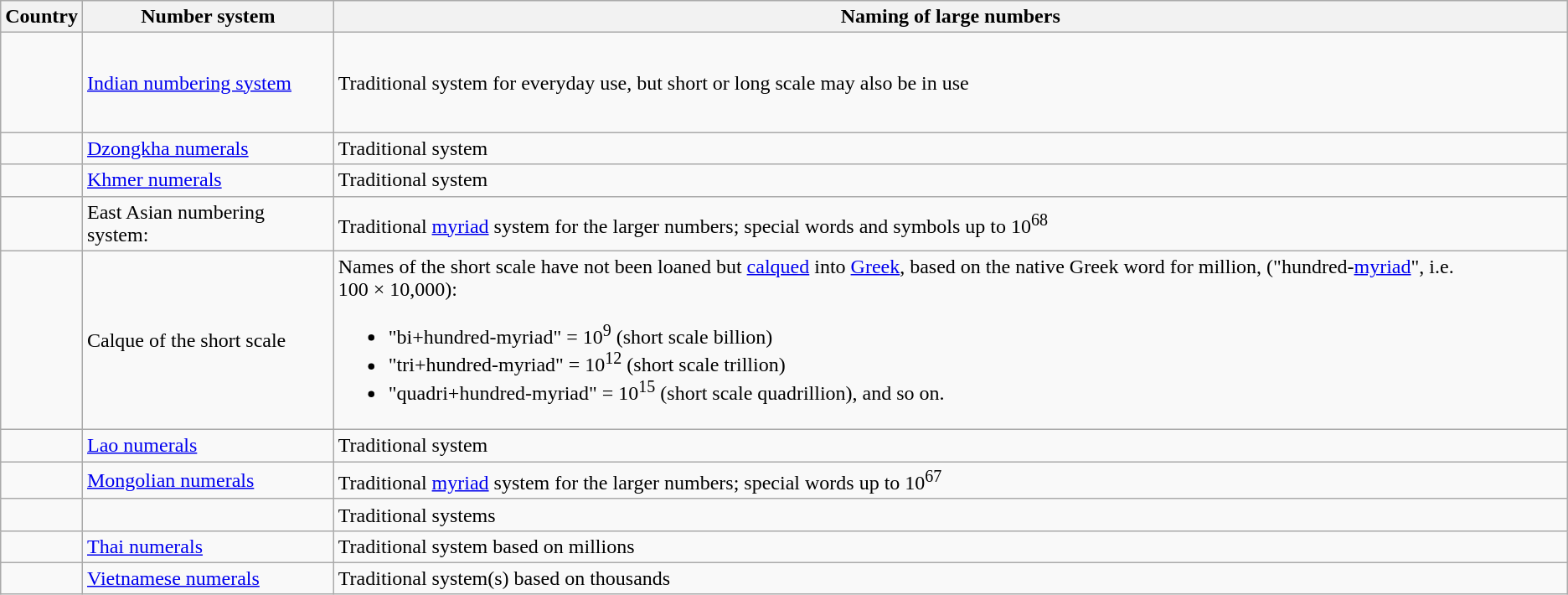<table class="wikitable">
<tr>
<th>Country</th>
<th>Number system</th>
<th>Naming of large numbers</th>
</tr>
<tr>
<td><br><br><br><br></td>
<td><a href='#'>Indian numbering system</a></td>
<td>Traditional system for everyday use, but short or long scale may also be in use </td>
</tr>
<tr>
<td></td>
<td><a href='#'>Dzongkha numerals</a></td>
<td>Traditional system</td>
</tr>
<tr>
<td></td>
<td><a href='#'>Khmer numerals</a></td>
<td>Traditional system</td>
</tr>
<tr>
<td></td>
<td>East Asian numbering system: </td>
<td>Traditional <a href='#'>myriad</a> system for the larger numbers; special words and symbols up to 10<sup>68</sup></td>
</tr>
<tr>
<td></td>
<td>Calque of the short scale</td>
<td>Names of the short scale have not been loaned but <a href='#'>calqued</a> into <a href='#'>Greek</a>, based on the native Greek word for million,   ("hundred-<a href='#'>myriad</a>", i.e. 100 × 10,000):<br><ul><li>  "bi+hundred-myriad" = 10<sup>9</sup> (short scale billion)</li><li>  "tri+hundred-myriad" = 10<sup>12</sup> (short scale trillion)</li><li>  "quadri+hundred-myriad" = 10<sup>15</sup> (short scale quadrillion), and so on.</li></ul></td>
</tr>
<tr>
<td></td>
<td><a href='#'>Lao numerals</a></td>
<td>Traditional system</td>
</tr>
<tr>
<td></td>
<td><a href='#'>Mongolian numerals</a></td>
<td>Traditional <a href='#'>myriad</a> system for the larger numbers; special words up to 10<sup>67</sup></td>
</tr>
<tr>
<td></td>
<td></td>
<td>Traditional systems</td>
</tr>
<tr>
<td></td>
<td><a href='#'>Thai numerals</a></td>
<td>Traditional system based on millions</td>
</tr>
<tr>
<td></td>
<td><a href='#'>Vietnamese numerals</a></td>
<td>Traditional system(s) based on thousands</td>
</tr>
</table>
